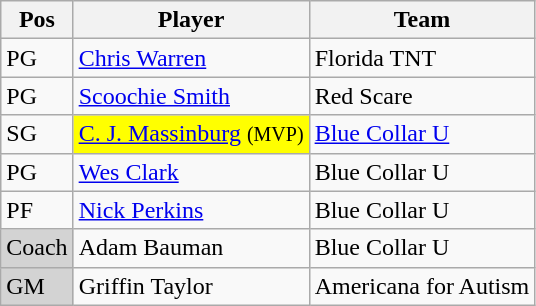<table class="wikitable">
<tr>
<th>Pos</th>
<th>Player</th>
<th>Team</th>
</tr>
<tr>
<td>PG</td>
<td><a href='#'>Chris Warren</a></td>
<td>Florida TNT</td>
</tr>
<tr>
<td>PG</td>
<td><a href='#'>Scoochie Smith</a></td>
<td>Red Scare</td>
</tr>
<tr>
<td>SG</td>
<td bgcolor=yellow><a href='#'>C. J. Massinburg</a> <small>(MVP)</small></td>
<td><a href='#'>Blue Collar U</a></td>
</tr>
<tr>
<td>PG</td>
<td><a href='#'>Wes Clark</a></td>
<td>Blue Collar U</td>
</tr>
<tr>
<td>PF</td>
<td><a href='#'>Nick Perkins</a></td>
<td>Blue Collar U</td>
</tr>
<tr>
<td bgcolor=lightgray>Coach</td>
<td>Adam Bauman</td>
<td>Blue Collar U</td>
</tr>
<tr>
<td bgcolor=lightgray>GM</td>
<td>Griffin Taylor</td>
<td>Americana for Autism</td>
</tr>
</table>
